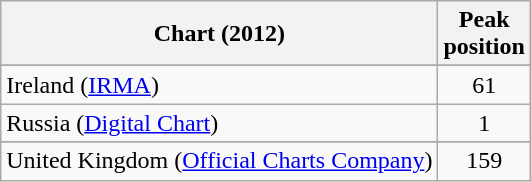<table class="wikitable sortable">
<tr>
<th>Chart (2012)</th>
<th style="text-align:center;">Peak<br>position</th>
</tr>
<tr>
</tr>
<tr>
</tr>
<tr>
</tr>
<tr>
<td>Ireland (<a href='#'>IRMA</a>)</td>
<td style="text-align:center;">61</td>
</tr>
<tr>
<td>Russia (<a href='#'>Digital Chart</a>)</td>
<td style="text-align:center;">1</td>
</tr>
<tr>
</tr>
<tr>
<td>United Kingdom (<a href='#'>Official Charts Company</a>)</td>
<td style="text-align:center;">159</td>
</tr>
</table>
